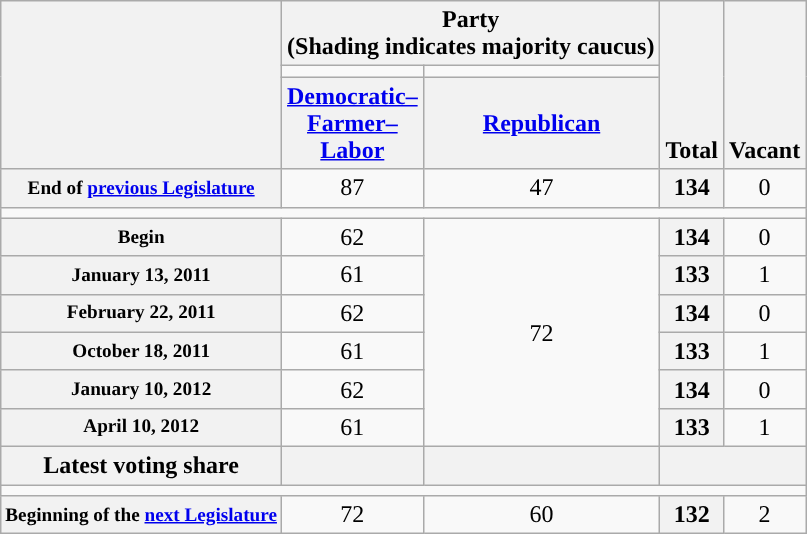<table class=wikitable style="text-align:center">
<tr style="vertical-align:bottom;">
<th rowspan=3></th>
<th colspan=2>Party <div>(Shading indicates majority caucus)</div></th>
<th rowspan=3>Total</th>
<th rowspan=3>Vacant</th>
</tr>
<tr style="height:5px">
<td style="background-color:"></td>
<td style="background-color:"></td>
</tr>
<tr>
<th width=60><a href='#'>Democratic–Farmer–Labor</a></th>
<th><a href='#'>Republican</a></th>
</tr>
<tr>
<th style="white-space:nowrap; font-size:80%;">End of <a href='#'>previous Legislature</a></th>
<td>87</td>
<td>47</td>
<th>134</th>
<td>0</td>
</tr>
<tr>
<td colspan=6></td>
</tr>
<tr>
<th style="font-size:80%">Begin</th>
<td>62</td>
<td rowspan="6" >72</td>
<th>134</th>
<td>0</td>
</tr>
<tr>
<th style="font-size:80%">January 13, 2011 </th>
<td>61</td>
<th>133</th>
<td>1</td>
</tr>
<tr>
<th style="font-size:80%">February 22, 2011 </th>
<td>62</td>
<th>134</th>
<td>0</td>
</tr>
<tr>
<th style="font-size:80%">October 18, 2011 </th>
<td>61</td>
<th>133</th>
<td>1</td>
</tr>
<tr>
<th style="font-size:80%">January 10, 2012 </th>
<td>62</td>
<th>134</th>
<td>0</td>
</tr>
<tr>
<th style="font-size:80%">April 10, 2012 </th>
<td>61</td>
<th>133</th>
<td>1</td>
</tr>
<tr>
<th>Latest voting share</th>
<th></th>
<th></th>
<th colspan=2></th>
</tr>
<tr>
<td colspan=6></td>
</tr>
<tr>
<th style="white-space:nowrap; font-size:80%;">Beginning of the <a href='#'>next Legislature</a></th>
<td>72</td>
<td>60</td>
<th>132</th>
<td>2</td>
</tr>
</table>
